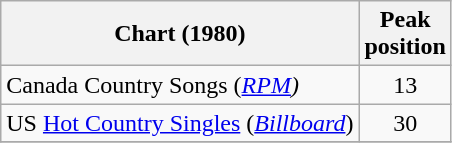<table class="wikitable sortable">
<tr>
<th>Chart (1980)</th>
<th>Peak<br>position</th>
</tr>
<tr>
<td>Canada Country Songs (<em><a href='#'>RPM</a>)</em></td>
<td align="center">13</td>
</tr>
<tr>
<td>US <a href='#'>Hot Country Singles</a> (<em><a href='#'>Billboard</a></em>)</td>
<td align="center">30</td>
</tr>
<tr>
</tr>
</table>
